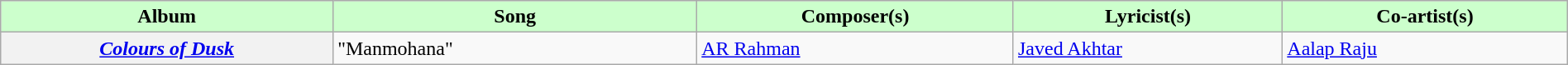<table class="wikitable plainrowheaders" width="100%">
<tr style="background:#cfc; text-align:center;">
<td scope="col" width=21%><strong>Album</strong></td>
<td scope="col" width=23%><strong>Song</strong></td>
<td scope="col" width=20%><strong>Composer(s)</strong></td>
<td scope="col" width=17%><strong>Lyricist(s)</strong></td>
<td scope="col" width=18%><strong>Co-artist(s)</strong></td>
</tr>
<tr>
<th scope="row"><em><a href='#'>Colours of Dusk</a></em></th>
<td>"Manmohana"</td>
<td><a href='#'>AR Rahman</a></td>
<td><a href='#'>Javed Akhtar</a></td>
<td><a href='#'>Aalap Raju</a></td>
</tr>
</table>
